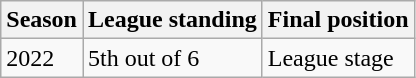<table class="wikitable">
<tr>
<th>Season</th>
<th>League standing</th>
<th>Final position</th>
</tr>
<tr>
<td>2022</td>
<td>5th out of 6</td>
<td>League stage</td>
</tr>
</table>
